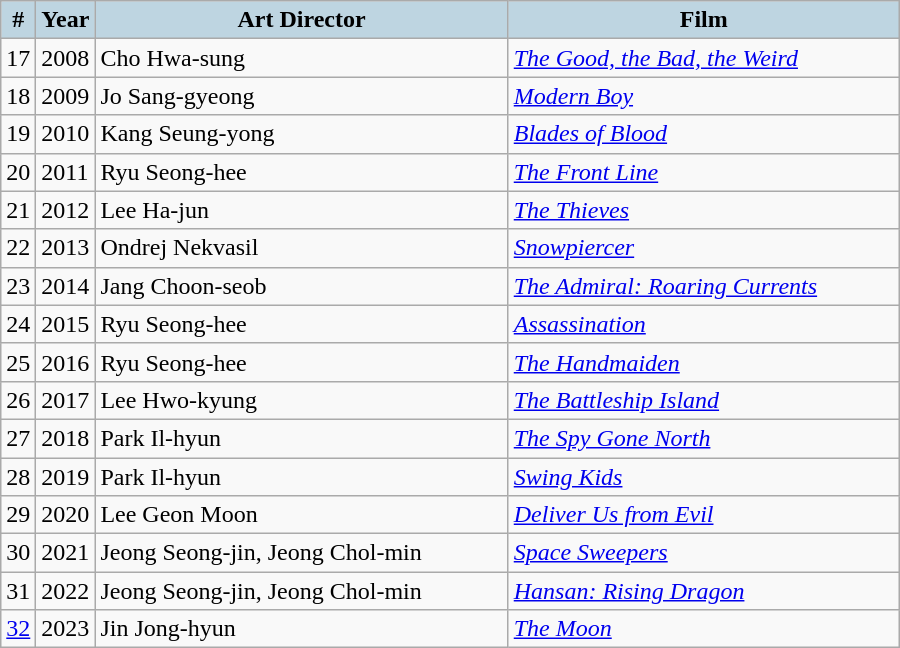<table class="wikitable" style="width:600px">
<tr>
<th style="background:#BED5E1; width:10px">#</th>
<th style="background:#BED5E1; width:10px">Year</th>
<th style="background:#BED5E1;">Art Director</th>
<th style="background:#BED5E1;">Film</th>
</tr>
<tr>
<td>17</td>
<td>2008</td>
<td>Cho Hwa-sung</td>
<td><em><a href='#'>The Good, the Bad, the Weird</a></em></td>
</tr>
<tr>
<td>18</td>
<td>2009</td>
<td>Jo Sang-gyeong</td>
<td><em><a href='#'>Modern Boy</a></em></td>
</tr>
<tr>
<td>19</td>
<td>2010</td>
<td>Kang Seung-yong</td>
<td><em><a href='#'>Blades of Blood</a></em></td>
</tr>
<tr>
<td>20</td>
<td>2011</td>
<td>Ryu Seong-hee</td>
<td><em><a href='#'>The Front Line</a></em></td>
</tr>
<tr>
<td>21</td>
<td>2012</td>
<td>Lee Ha-jun</td>
<td><em><a href='#'>The Thieves</a></em></td>
</tr>
<tr>
<td>22</td>
<td>2013</td>
<td>Ondrej Nekvasil</td>
<td><em><a href='#'>Snowpiercer</a></em></td>
</tr>
<tr>
<td>23</td>
<td>2014</td>
<td>Jang Choon-seob</td>
<td><em><a href='#'>The Admiral: Roaring Currents</a></em></td>
</tr>
<tr>
<td>24</td>
<td>2015</td>
<td>Ryu Seong-hee</td>
<td><em><a href='#'>Assassination</a></em></td>
</tr>
<tr>
<td>25</td>
<td>2016</td>
<td>Ryu Seong-hee</td>
<td><em><a href='#'>The Handmaiden</a></em></td>
</tr>
<tr>
<td>26</td>
<td>2017</td>
<td>Lee Hwo-kyung</td>
<td><em><a href='#'>The Battleship Island</a></em></td>
</tr>
<tr>
<td>27</td>
<td>2018</td>
<td>Park Il-hyun</td>
<td><em><a href='#'>The Spy Gone North</a></em></td>
</tr>
<tr>
<td>28</td>
<td>2019</td>
<td>Park Il-hyun</td>
<td><em><a href='#'>Swing Kids</a></em></td>
</tr>
<tr>
<td>29</td>
<td>2020</td>
<td>Lee Geon Moon</td>
<td><a href='#'><em>Deliver Us from Evil</em></a></td>
</tr>
<tr>
<td>30</td>
<td>2021</td>
<td>Jeong Seong-jin, Jeong Chol-min</td>
<td><em><a href='#'>Space Sweepers</a></em></td>
</tr>
<tr>
<td>31</td>
<td>2022</td>
<td>Jeong Seong-jin, Jeong Chol-min</td>
<td><em><a href='#'>Hansan: Rising Dragon</a></em></td>
</tr>
<tr>
<td><a href='#'>32</a></td>
<td>2023</td>
<td>Jin Jong-hyun</td>
<td><em><a href='#'>The Moon</a></em></td>
</tr>
</table>
